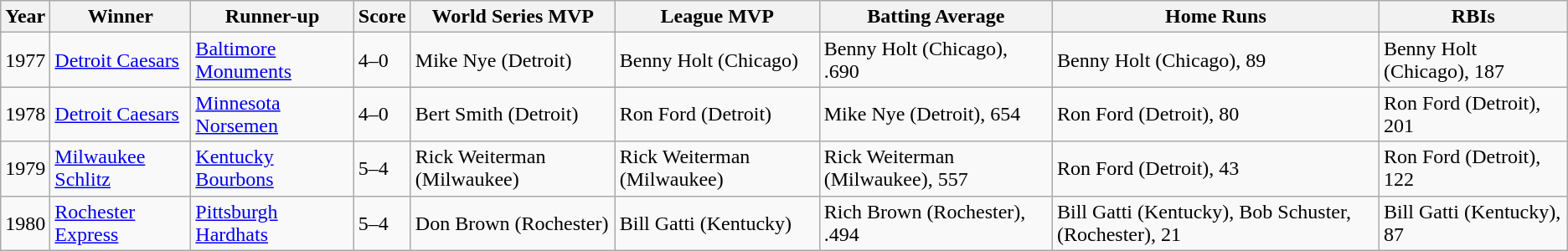<table class=wikitable>
<tr>
<th>Year</th>
<th>Winner</th>
<th>Runner-up</th>
<th>Score</th>
<th>World Series MVP</th>
<th>League MVP</th>
<th>Batting Average</th>
<th>Home Runs</th>
<th>RBIs</th>
</tr>
<tr>
<td>1977</td>
<td><a href='#'>Detroit Caesars</a></td>
<td><a href='#'>Baltimore Monuments</a></td>
<td>4–0</td>
<td>Mike Nye (Detroit)</td>
<td>Benny Holt (Chicago)</td>
<td>Benny Holt (Chicago), .690</td>
<td>Benny Holt (Chicago), 89</td>
<td>Benny Holt (Chicago), 187</td>
</tr>
<tr>
<td>1978</td>
<td><a href='#'>Detroit Caesars</a></td>
<td><a href='#'>Minnesota Norsemen</a></td>
<td>4–0</td>
<td>Bert Smith (Detroit)</td>
<td>Ron Ford (Detroit)</td>
<td>Mike Nye (Detroit), 654</td>
<td>Ron Ford (Detroit), 80</td>
<td>Ron Ford (Detroit), 201</td>
</tr>
<tr>
<td>1979</td>
<td><a href='#'>Milwaukee Schlitz</a></td>
<td><a href='#'>Kentucky Bourbons</a></td>
<td>5–4</td>
<td>Rick Weiterman (Milwaukee)</td>
<td>Rick Weiterman (Milwaukee)</td>
<td>Rick Weiterman (Milwaukee), 557</td>
<td>Ron Ford (Detroit), 43</td>
<td>Ron Ford (Detroit), 122</td>
</tr>
<tr>
<td>1980</td>
<td><a href='#'>Rochester Express</a></td>
<td><a href='#'>Pittsburgh Hardhats</a></td>
<td>5–4</td>
<td>Don Brown (Rochester)</td>
<td>Bill Gatti (Kentucky)</td>
<td>Rich Brown (Rochester), .494</td>
<td>Bill Gatti (Kentucky), Bob Schuster, (Rochester), 21</td>
<td>Bill Gatti (Kentucky), 87</td>
</tr>
</table>
